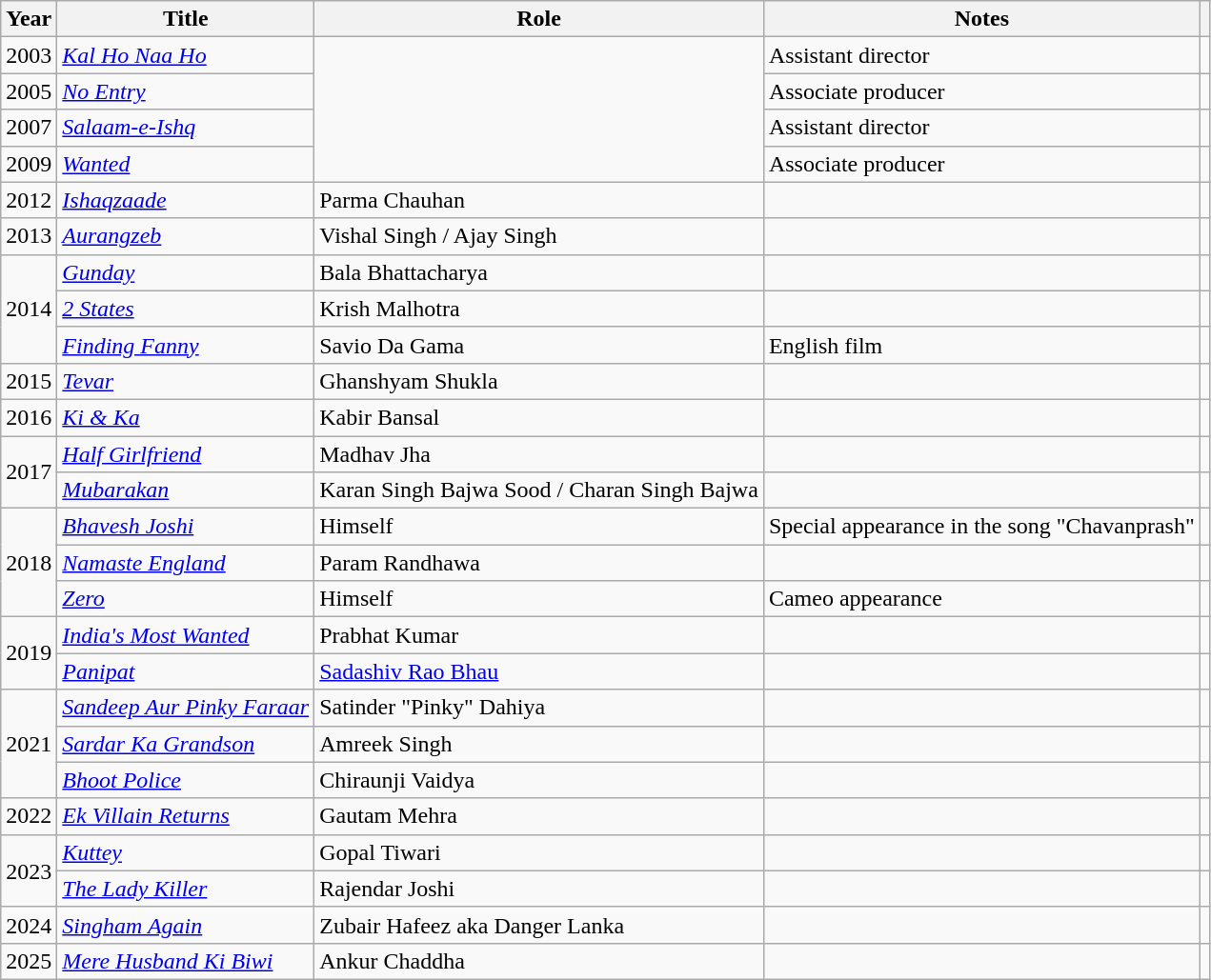<table class="wikitable sortable">
<tr>
<th>Year</th>
<th>Title</th>
<th class="unsortable">Role</th>
<th class="unsortable">Notes</th>
<th class="unsortable"></th>
</tr>
<tr>
<td>2003</td>
<td><em><a href='#'>Kal Ho Naa Ho</a></em></td>
<td rowspan="4"></td>
<td>Assistant director</td>
<td></td>
</tr>
<tr>
<td>2005</td>
<td><em><a href='#'>No Entry</a></em></td>
<td>Associate producer</td>
<td></td>
</tr>
<tr>
<td>2007</td>
<td><em><a href='#'>Salaam-e-Ishq</a></em></td>
<td>Assistant director</td>
<td></td>
</tr>
<tr>
<td>2009</td>
<td><em><a href='#'>Wanted</a></em></td>
<td>Associate producer</td>
<td></td>
</tr>
<tr>
<td>2012</td>
<td><em><a href='#'>Ishaqzaade</a></em></td>
<td>Parma Chauhan</td>
<td></td>
<td></td>
</tr>
<tr>
<td>2013</td>
<td><em><a href='#'>Aurangzeb</a></em></td>
<td>Vishal Singh / Ajay Singh</td>
<td></td>
<td></td>
</tr>
<tr>
<td rowspan="3">2014</td>
<td><em><a href='#'>Gunday</a></em></td>
<td>Bala Bhattacharya</td>
<td></td>
<td></td>
</tr>
<tr>
<td><em><a href='#'>2 States</a></em></td>
<td>Krish Malhotra</td>
<td></td>
<td></td>
</tr>
<tr>
<td><em><a href='#'>Finding Fanny</a></em></td>
<td>Savio Da Gama</td>
<td>English film</td>
<td></td>
</tr>
<tr>
<td>2015</td>
<td><em><a href='#'>Tevar</a></em></td>
<td>Ghanshyam Shukla</td>
<td></td>
<td></td>
</tr>
<tr>
<td>2016</td>
<td><em><a href='#'>Ki & Ka</a></em></td>
<td>Kabir Bansal</td>
<td></td>
<td></td>
</tr>
<tr>
<td rowspan="2">2017</td>
<td><em><a href='#'>Half Girlfriend</a></em></td>
<td>Madhav Jha</td>
<td></td>
<td></td>
</tr>
<tr>
<td><em><a href='#'>Mubarakan</a></em></td>
<td>Karan Singh Bajwa Sood / Charan Singh Bajwa</td>
<td></td>
<td></td>
</tr>
<tr>
<td rowspan="3">2018</td>
<td><em><a href='#'>Bhavesh Joshi</a></em></td>
<td>Himself</td>
<td>Special appearance in the song "Chavanprash"</td>
<td></td>
</tr>
<tr>
<td><em><a href='#'>Namaste England</a></em></td>
<td>Param Randhawa</td>
<td></td>
<td></td>
</tr>
<tr>
<td><em><a href='#'>Zero</a></em></td>
<td>Himself</td>
<td>Cameo appearance</td>
<td></td>
</tr>
<tr>
<td rowspan="2">2019</td>
<td><em><a href='#'>India's Most Wanted</a></em></td>
<td>Prabhat Kumar</td>
<td></td>
<td></td>
</tr>
<tr>
<td><em><a href='#'>Panipat</a></em></td>
<td><a href='#'>Sadashiv Rao Bhau</a></td>
<td></td>
<td></td>
</tr>
<tr>
<td rowspan=3>2021</td>
<td><em><a href='#'>Sandeep Aur Pinky Faraar</a></em></td>
<td>Satinder "Pinky" Dahiya</td>
<td></td>
<td></td>
</tr>
<tr>
<td><em><a href='#'>Sardar Ka Grandson</a></em></td>
<td>Amreek Singh</td>
<td></td>
<td></td>
</tr>
<tr>
<td><em><a href='#'>Bhoot Police</a></em></td>
<td>Chiraunji Vaidya</td>
<td></td>
<td></td>
</tr>
<tr>
<td>2022</td>
<td><em><a href='#'>Ek Villain Returns</a></em></td>
<td>Gautam Mehra</td>
<td></td>
<td></td>
</tr>
<tr>
<td rowspan="2">2023</td>
<td><em><a href='#'>Kuttey</a></em></td>
<td>Gopal Tiwari</td>
<td></td>
<td></td>
</tr>
<tr>
<td><em><a href='#'>The Lady Killer</a></em></td>
<td>Rajendar Joshi</td>
<td></td>
<td></td>
</tr>
<tr>
<td>2024</td>
<td><em><a href='#'>Singham Again</a></em></td>
<td>Zubair Hafeez aka Danger Lanka</td>
<td></td>
<td></td>
</tr>
<tr>
<td>2025</td>
<td><em><a href='#'>Mere Husband Ki Biwi</a></em></td>
<td>Ankur Chaddha</td>
<td></td>
<td></td>
</tr>
</table>
